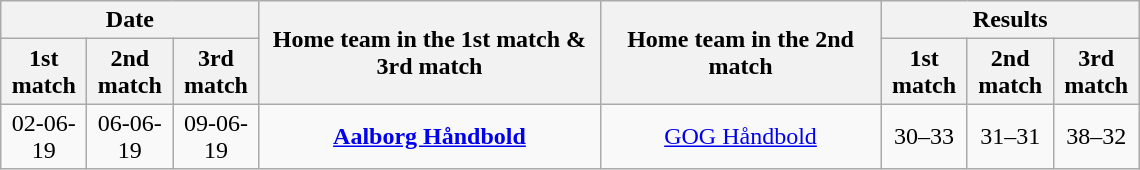<table class="wikitable" style="text-align:center; margin-left:1em;">
<tr>
<th colspan="3">Date</th>
<th rowspan="2" style="width:220px;">Home team in the 1st match & 3rd match</th>
<th rowspan="2" style="width:180px;">Home team in the 2nd match</th>
<th colspan="3">Results</th>
</tr>
<tr>
<th style="width:50px;">1st match</th>
<th style="width:50px;">2nd match</th>
<th style="width:50px;">3rd match</th>
<th style="width:50px;">1st match</th>
<th style="width:50px;">2nd match</th>
<th style="width:50px;">3rd match</th>
</tr>
<tr>
<td>02-06-19</td>
<td>06-06-19</td>
<td>09-06-19</td>
<td><strong><a href='#'>Aalborg Håndbold</a></strong></td>
<td><a href='#'>GOG Håndbold</a></td>
<td>30–33</td>
<td>31–31</td>
<td>38–32</td>
</tr>
</table>
